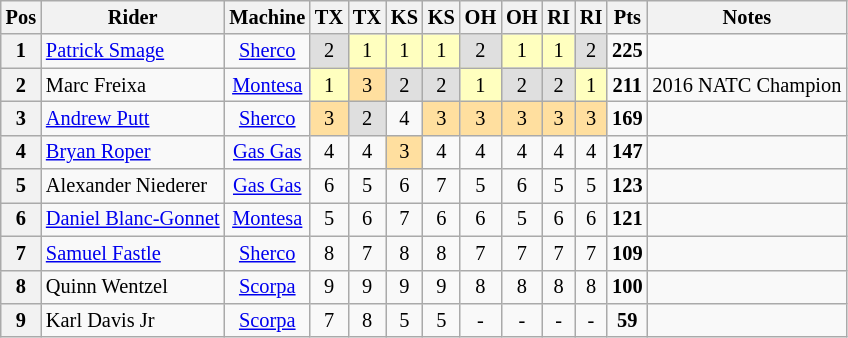<table class="wikitable" style="font-size: 85%; text-align:center">
<tr valign="top">
<th valign="middle">Pos</th>
<th valign="middle">Rider</th>
<th valign="middle">Machine</th>
<th>TX<br></th>
<th>TX<br></th>
<th>KS<br></th>
<th>KS<br></th>
<th>OH<br></th>
<th>OH<br></th>
<th>RI<br></th>
<th>RI<br></th>
<th valign="middle">Pts</th>
<th>Notes</th>
</tr>
<tr>
<th>1</th>
<td align="left"> <a href='#'>Patrick Smage</a></td>
<td><a href='#'>Sherco</a></td>
<td style="background:#dfdfdf;">2</td>
<td style="background:#ffffbf;">1</td>
<td style="background:#ffffbf;">1</td>
<td style="background:#ffffbf;">1</td>
<td style="background:#dfdfdf;">2</td>
<td style="background:#ffffbf;">1</td>
<td style="background:#ffffbf;">1</td>
<td style="background:#dfdfdf;">2</td>
<td><strong>225</strong></td>
<td></td>
</tr>
<tr>
<th>2</th>
<td align="left"> Marc Freixa</td>
<td><a href='#'>Montesa</a></td>
<td style="background:#ffffbf;">1</td>
<td style="background:#ffdf9f;">3</td>
<td style="background:#dfdfdf;">2</td>
<td style="background:#dfdfdf;">2</td>
<td style="background:#ffffbf;">1</td>
<td style="background:#dfdfdf;">2</td>
<td style="background:#dfdfdf;">2</td>
<td style="background:#ffffbf;">1</td>
<td><strong>211</strong></td>
<td>2016 NATC Champion</td>
</tr>
<tr>
<th>3</th>
<td align="left"> <a href='#'>Andrew Putt</a></td>
<td><a href='#'>Sherco</a></td>
<td style="background:#ffdf9f;">3</td>
<td style="background:#dfdfdf;">2</td>
<td>4</td>
<td style="background:#ffdf9f;">3</td>
<td style="background:#ffdf9f;">3</td>
<td style="background:#ffdf9f;">3</td>
<td style="background:#ffdf9f;">3</td>
<td style="background:#ffdf9f;">3</td>
<td><strong>169</strong></td>
<td></td>
</tr>
<tr>
<th>4</th>
<td align="left"> <a href='#'>Bryan Roper</a></td>
<td><a href='#'>Gas Gas</a></td>
<td>4</td>
<td>4</td>
<td style="background:#ffdf9f;">3</td>
<td>4</td>
<td>4</td>
<td>4</td>
<td>4</td>
<td>4</td>
<td><strong>147</strong></td>
<td></td>
</tr>
<tr>
<th>5</th>
<td align="left"> Alexander Niederer</td>
<td><a href='#'>Gas Gas</a></td>
<td>6</td>
<td>5</td>
<td>6</td>
<td>7</td>
<td>5</td>
<td>6</td>
<td>5</td>
<td>5</td>
<td><strong>123</strong></td>
<td></td>
</tr>
<tr>
<th>6</th>
<td align="left"> <a href='#'>Daniel Blanc-Gonnet</a></td>
<td><a href='#'>Montesa</a></td>
<td>5</td>
<td>6</td>
<td>7</td>
<td>6</td>
<td>6</td>
<td>5</td>
<td>6</td>
<td>6</td>
<td><strong>121</strong></td>
<td></td>
</tr>
<tr>
<th>7</th>
<td align="left"> <a href='#'>Samuel Fastle</a></td>
<td><a href='#'>Sherco</a></td>
<td>8</td>
<td>7</td>
<td>8</td>
<td>8</td>
<td>7</td>
<td>7</td>
<td>7</td>
<td>7</td>
<td><strong>109</strong></td>
<td></td>
</tr>
<tr>
<th>8</th>
<td align="left"> Quinn Wentzel</td>
<td><a href='#'>Scorpa</a></td>
<td>9</td>
<td>9</td>
<td>9</td>
<td>9</td>
<td>8</td>
<td>8</td>
<td>8</td>
<td>8</td>
<td><strong>100</strong></td>
<td></td>
</tr>
<tr>
<th>9</th>
<td align="left"> Karl Davis Jr</td>
<td><a href='#'>Scorpa</a></td>
<td>7</td>
<td>8</td>
<td>5</td>
<td>5</td>
<td>-</td>
<td>-</td>
<td>-</td>
<td>-</td>
<td><strong>59</strong></td>
<td></td>
</tr>
</table>
